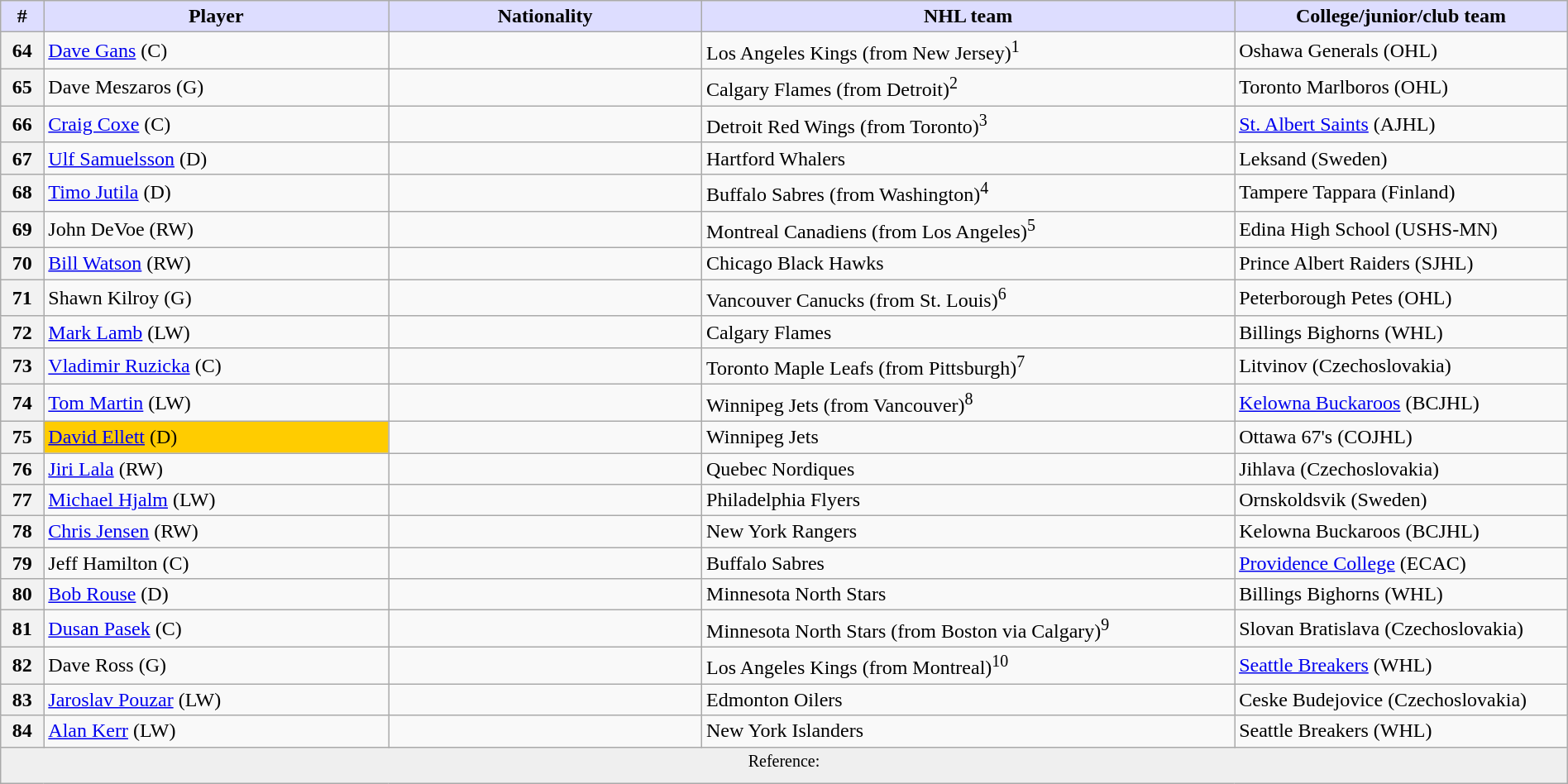<table class="wikitable" style="width: 100%">
<tr>
<th style="background:#ddf; width:2.75%;">#</th>
<th style="background:#ddf; width:22.0%;">Player</th>
<th style="background:#ddf; width:20.0%;">Nationality</th>
<th style="background:#ddf; width:34.0%;">NHL team</th>
<th style="background:#ddf; width:100.0%;">College/junior/club team</th>
</tr>
<tr>
<th>64</th>
<td><a href='#'>Dave Gans</a> (C)</td>
<td></td>
<td>Los Angeles Kings (from New Jersey)<sup>1</sup></td>
<td>Oshawa Generals (OHL)</td>
</tr>
<tr>
<th>65</th>
<td>Dave Meszaros (G)</td>
<td></td>
<td>Calgary Flames (from Detroit)<sup>2</sup></td>
<td>Toronto Marlboros (OHL)</td>
</tr>
<tr>
<th>66</th>
<td><a href='#'>Craig Coxe</a> (C)</td>
<td></td>
<td>Detroit Red Wings (from Toronto)<sup>3</sup></td>
<td><a href='#'>St. Albert Saints</a> (AJHL)</td>
</tr>
<tr>
<th>67</th>
<td><a href='#'>Ulf Samuelsson</a> (D)</td>
<td></td>
<td>Hartford Whalers</td>
<td>Leksand (Sweden)</td>
</tr>
<tr>
<th>68</th>
<td><a href='#'>Timo Jutila</a> (D)</td>
<td></td>
<td>Buffalo Sabres (from Washington)<sup>4</sup></td>
<td>Tampere Tappara (Finland)</td>
</tr>
<tr>
<th>69</th>
<td>John DeVoe (RW)</td>
<td></td>
<td>Montreal Canadiens (from Los Angeles)<sup>5</sup></td>
<td>Edina High School (USHS-MN)</td>
</tr>
<tr>
<th>70</th>
<td><a href='#'>Bill Watson</a> (RW)</td>
<td></td>
<td>Chicago Black Hawks</td>
<td>Prince Albert Raiders (SJHL)</td>
</tr>
<tr>
<th>71</th>
<td>Shawn Kilroy (G)</td>
<td></td>
<td>Vancouver Canucks (from St. Louis)<sup>6</sup></td>
<td>Peterborough Petes (OHL)</td>
</tr>
<tr>
<th>72</th>
<td><a href='#'>Mark Lamb</a> (LW)</td>
<td></td>
<td>Calgary Flames</td>
<td>Billings Bighorns (WHL)</td>
</tr>
<tr>
<th>73</th>
<td><a href='#'>Vladimir Ruzicka</a> (C)</td>
<td></td>
<td>Toronto Maple Leafs (from Pittsburgh)<sup>7</sup></td>
<td>Litvinov (Czechoslovakia)</td>
</tr>
<tr>
<th>74</th>
<td><a href='#'>Tom Martin</a> (LW)</td>
<td></td>
<td>Winnipeg Jets (from Vancouver)<sup>8</sup></td>
<td><a href='#'>Kelowna Buckaroos</a> (BCJHL)</td>
</tr>
<tr>
<th>75</th>
<td bgcolor="#FFCC00"><a href='#'>David Ellett</a> (D)</td>
<td></td>
<td>Winnipeg Jets</td>
<td>Ottawa 67's (COJHL)</td>
</tr>
<tr>
<th>76</th>
<td><a href='#'>Jiri Lala</a> (RW)</td>
<td></td>
<td>Quebec Nordiques</td>
<td>Jihlava (Czechoslovakia)</td>
</tr>
<tr>
<th>77</th>
<td><a href='#'>Michael Hjalm</a> (LW)</td>
<td></td>
<td>Philadelphia Flyers</td>
<td>Ornskoldsvik (Sweden)</td>
</tr>
<tr>
<th>78</th>
<td><a href='#'>Chris Jensen</a> (RW)</td>
<td></td>
<td>New York Rangers</td>
<td>Kelowna Buckaroos (BCJHL)</td>
</tr>
<tr>
<th>79</th>
<td>Jeff Hamilton (C)</td>
<td></td>
<td>Buffalo Sabres</td>
<td><a href='#'>Providence College</a> (ECAC)</td>
</tr>
<tr>
<th>80</th>
<td><a href='#'>Bob Rouse</a> (D)</td>
<td></td>
<td>Minnesota North Stars</td>
<td>Billings Bighorns (WHL)</td>
</tr>
<tr>
<th>81</th>
<td><a href='#'>Dusan Pasek</a> (C)</td>
<td></td>
<td>Minnesota North Stars (from Boston via Calgary)<sup>9</sup></td>
<td>Slovan Bratislava (Czechoslovakia)</td>
</tr>
<tr>
<th>82</th>
<td>Dave Ross (G)</td>
<td></td>
<td>Los Angeles Kings (from Montreal)<sup>10</sup></td>
<td><a href='#'>Seattle Breakers</a> (WHL)</td>
</tr>
<tr>
<th>83</th>
<td><a href='#'>Jaroslav Pouzar</a> (LW)</td>
<td></td>
<td>Edmonton Oilers</td>
<td>Ceske Budejovice (Czechoslovakia)</td>
</tr>
<tr>
<th>84</th>
<td><a href='#'>Alan Kerr</a> (LW)</td>
<td></td>
<td>New York Islanders</td>
<td>Seattle Breakers (WHL)</td>
</tr>
<tr>
<td align=center colspan="6" bgcolor="#efefef"><sup>Reference:  </sup></td>
</tr>
</table>
